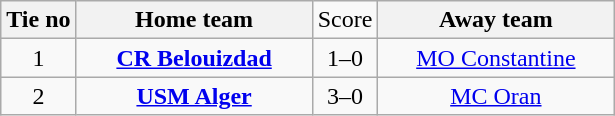<table class="wikitable" style="text-align:center">
<tr>
<th>Tie no</th>
<th width="150">Home team</th>
<td>Score</td>
<th width="150">Away team</th>
</tr>
<tr>
<td>1</td>
<td><strong><a href='#'>CR Belouizdad</a></strong></td>
<td>1–0</td>
<td><a href='#'>MO Constantine</a></td>
</tr>
<tr>
<td>2</td>
<td><strong><a href='#'>USM Alger</a></strong></td>
<td>3–0</td>
<td><a href='#'>MC Oran</a></td>
</tr>
</table>
